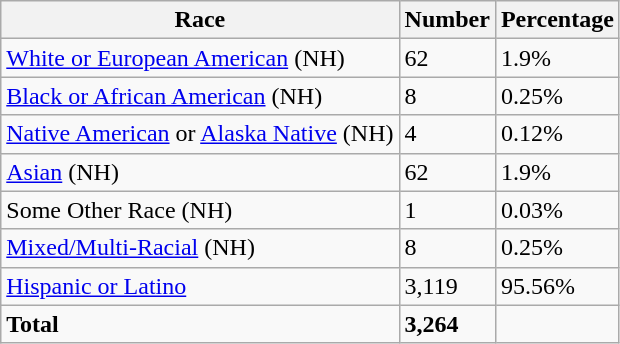<table class="wikitable">
<tr>
<th>Race</th>
<th>Number</th>
<th>Percentage</th>
</tr>
<tr>
<td><a href='#'>White or European American</a> (NH)</td>
<td>62</td>
<td>1.9%</td>
</tr>
<tr>
<td><a href='#'>Black or African American</a> (NH)</td>
<td>8</td>
<td>0.25%</td>
</tr>
<tr>
<td><a href='#'>Native American</a> or <a href='#'>Alaska Native</a> (NH)</td>
<td>4</td>
<td>0.12%</td>
</tr>
<tr>
<td><a href='#'>Asian</a> (NH)</td>
<td>62</td>
<td>1.9%</td>
</tr>
<tr>
<td>Some Other Race (NH)</td>
<td>1</td>
<td>0.03%</td>
</tr>
<tr>
<td><a href='#'>Mixed/Multi-Racial</a> (NH)</td>
<td>8</td>
<td>0.25%</td>
</tr>
<tr>
<td><a href='#'>Hispanic or Latino</a></td>
<td>3,119</td>
<td>95.56%</td>
</tr>
<tr>
<td><strong>Total</strong></td>
<td><strong>3,264</strong></td>
<td></td>
</tr>
</table>
